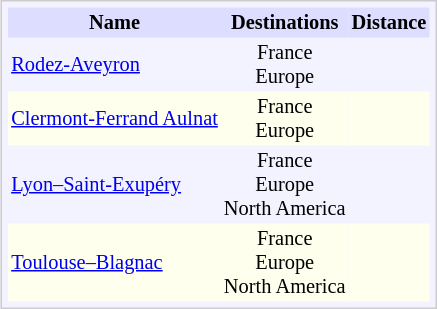<table cellpadding="2" cellspacing="0" style="background-color: #f3f3ff; text-align:center;float:right;border:thin solid #ccc;padding:0.3em;font-size:85%;">
<tr>
<th style="background-color: #ddf;">Name</th>
<th style="background-color: #ddf;">Destinations</th>
<th style="background-color: #ddf;">Distance</th>
</tr>
<tr>
<td style="text-align: left;"><a href='#'>Rodez-Aveyron</a></td>
<td>France<br>Europe</td>
<td></td>
</tr>
<tr style="background:#ffe;">
<td style="text-align: left;"><a href='#'>Clermont-Ferrand Aulnat</a></td>
<td>France <br>Europe</td>
<td></td>
</tr>
<tr>
<td style="text-align: left;"><a href='#'>Lyon–Saint-Exupéry</a></td>
<td>France<br>Europe<br>North America</td>
<td></td>
</tr>
<tr style="background:#ffe;">
<td style="text-align: left;"><a href='#'>Toulouse–Blagnac</a></td>
<td>France<br>Europe<br>North America</td>
<td></td>
</tr>
</table>
